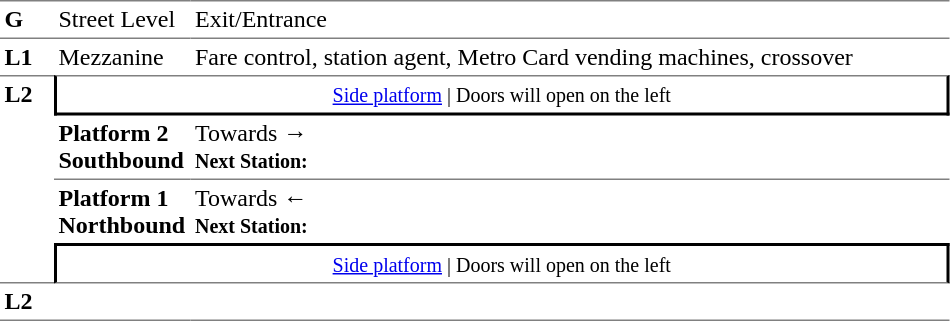<table table border=0 cellspacing=0 cellpadding=3>
<tr>
<td style="border-bottom:solid 1px gray;border-top:solid 1px gray;" width=30 valign=top><strong>G</strong></td>
<td style="border-top:solid 1px gray;border-bottom:solid 1px gray;" width=85 valign=top>Street Level</td>
<td style="border-top:solid 1px gray;border-bottom:solid 1px gray;" width=500 valign=top>Exit/Entrance</td>
</tr>
<tr>
<td valign=top><strong>L1</strong></td>
<td valign=top>Mezzanine</td>
<td valign=top>Fare control, station agent, Metro Card vending machines, crossover<br></td>
</tr>
<tr>
<td style="border-top:solid 1px gray;border-bottom:solid 1px gray;" width=30 rowspan=4 valign=top><strong>L2</strong></td>
<td style="border-top:solid 1px gray;border-right:solid 2px black;border-left:solid 2px black;border-bottom:solid 2px black;text-align:center;" colspan=2><small><a href='#'>Side platform</a> | Doors will open on the left </small></td>
</tr>
<tr>
<td style="border-bottom:solid 1px gray;" width=85><span><strong>Platform 2</strong><br><strong>Southbound</strong></span></td>
<td style="border-bottom:solid 1px gray;" width=500>Towards → <br><small><strong>Next Station:</strong> </small></td>
</tr>
<tr>
<td><span><strong>Platform 1</strong><br><strong>Northbound</strong></span></td>
<td>Towards ← <br><small><strong>Next Station:</strong> </small></td>
</tr>
<tr>
<td style="border-top:solid 2px black;border-right:solid 2px black;border-left:solid 2px black;border-bottom:solid 1px gray;" colspan=2  align=center><small><a href='#'>Side platform</a> | Doors will open on the left </small></td>
</tr>
<tr>
<td style="border-bottom:solid 1px gray;" width=30 rowspan=2 valign=top><strong>L2</strong></td>
<td style="border-bottom:solid 1px gray;" width=85></td>
<td style="border-bottom:solid 1px gray;" width=500></td>
</tr>
<tr>
</tr>
</table>
